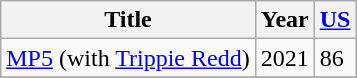<table class="wikitable">
<tr>
<th>Title</th>
<th>Year</th>
<th><a href='#'>US</a></th>
</tr>
<tr>
<td><a href='#'>MP5</a> (with <a href='#'>Trippie Redd</a>)</td>
<td>2021</td>
<td>86</td>
</tr>
<tr>
</tr>
</table>
